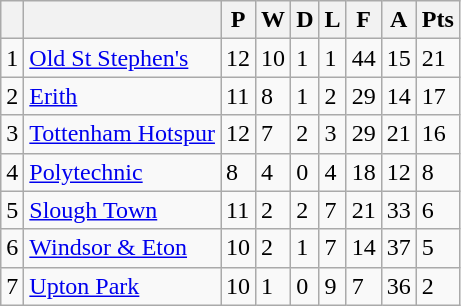<table class="wikitable">
<tr>
<th></th>
<th></th>
<th>P</th>
<th>W</th>
<th>D</th>
<th>L</th>
<th>F</th>
<th>A</th>
<th>Pts</th>
</tr>
<tr>
<td>1</td>
<td><a href='#'>Old St Stephen's</a></td>
<td>12</td>
<td>10</td>
<td>1</td>
<td>1</td>
<td>44</td>
<td>15</td>
<td>21</td>
</tr>
<tr>
<td>2</td>
<td><a href='#'>Erith</a></td>
<td>11</td>
<td>8</td>
<td>1</td>
<td>2</td>
<td>29</td>
<td>14</td>
<td>17</td>
</tr>
<tr>
<td>3</td>
<td><a href='#'>Tottenham Hotspur</a></td>
<td>12</td>
<td>7</td>
<td>2</td>
<td>3</td>
<td>29</td>
<td>21</td>
<td>16</td>
</tr>
<tr>
<td>4</td>
<td><a href='#'>Polytechnic</a></td>
<td>8</td>
<td>4</td>
<td>0</td>
<td>4</td>
<td>18</td>
<td>12</td>
<td>8</td>
</tr>
<tr>
<td>5</td>
<td><a href='#'>Slough Town</a></td>
<td>11</td>
<td>2</td>
<td>2</td>
<td>7</td>
<td>21</td>
<td>33</td>
<td>6</td>
</tr>
<tr>
<td>6</td>
<td><a href='#'>Windsor & Eton</a></td>
<td>10</td>
<td>2</td>
<td>1</td>
<td>7</td>
<td>14</td>
<td>37</td>
<td>5</td>
</tr>
<tr>
<td>7</td>
<td><a href='#'>Upton Park</a></td>
<td>10</td>
<td>1</td>
<td>0</td>
<td>9</td>
<td>7</td>
<td>36</td>
<td>2</td>
</tr>
</table>
